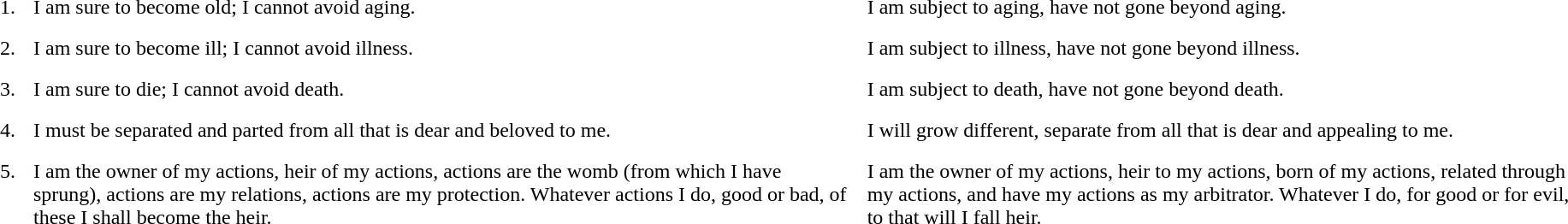<table cellpadding=6>
<tr style="vertical-align:top">
<td>1.</td>
<td>I am sure to become old; I cannot avoid aging.</td>
<td>I am subject to aging, have not gone beyond aging.</td>
<td></td>
</tr>
<tr style="vertical-align:top">
<td>2.</td>
<td>I am sure to become ill; I cannot avoid illness.</td>
<td>I am subject to illness, have not gone beyond illness.</td>
<td></td>
</tr>
<tr style="vertical-align:top">
<td>3.</td>
<td>I am sure to die; I cannot avoid death.</td>
<td>I am subject to death, have not gone beyond death.</td>
<td></td>
</tr>
<tr style="vertical-align:top">
<td>4.</td>
<td>I must be separated and parted from all that is dear and beloved to me.</td>
<td>I will grow different, separate from all that is dear and appealing to me.</td>
<td></td>
</tr>
<tr style="vertical-align:top">
<td>5.</td>
<td>I am the owner of my actions, heir of my actions, actions are the womb (from which I have sprung), actions are my relations, actions are my protection.  Whatever actions I do, good or bad, of these I shall become the heir.</td>
<td>I am the owner of my actions, heir to my actions, born of my actions, related through my actions, and have my actions as my arbitrator. Whatever I do, for good or for evil, to that will I fall heir.</td>
<td></td>
</tr>
</table>
